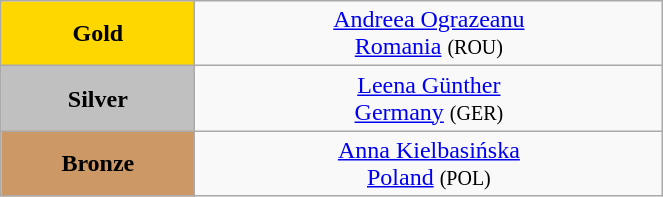<table class="wikitable" style=" text-align:center; " width="35%">
<tr>
<td bgcolor="gold"><strong>Gold</strong></td>
<td> <a href='#'>Andreea Ograzeanu</a><br><a href='#'>Romania</a> <small>(ROU)</small></td>
</tr>
<tr>
<td bgcolor="silver"><strong>Silver</strong></td>
<td> <a href='#'>Leena Günther</a><br><a href='#'>Germany</a> <small>(GER)</small></td>
</tr>
<tr>
<td bgcolor="CC9966"><strong>Bronze</strong></td>
<td> <a href='#'>Anna Kielbasińska</a><br><a href='#'>Poland</a> <small>(POL)</small></td>
</tr>
</table>
